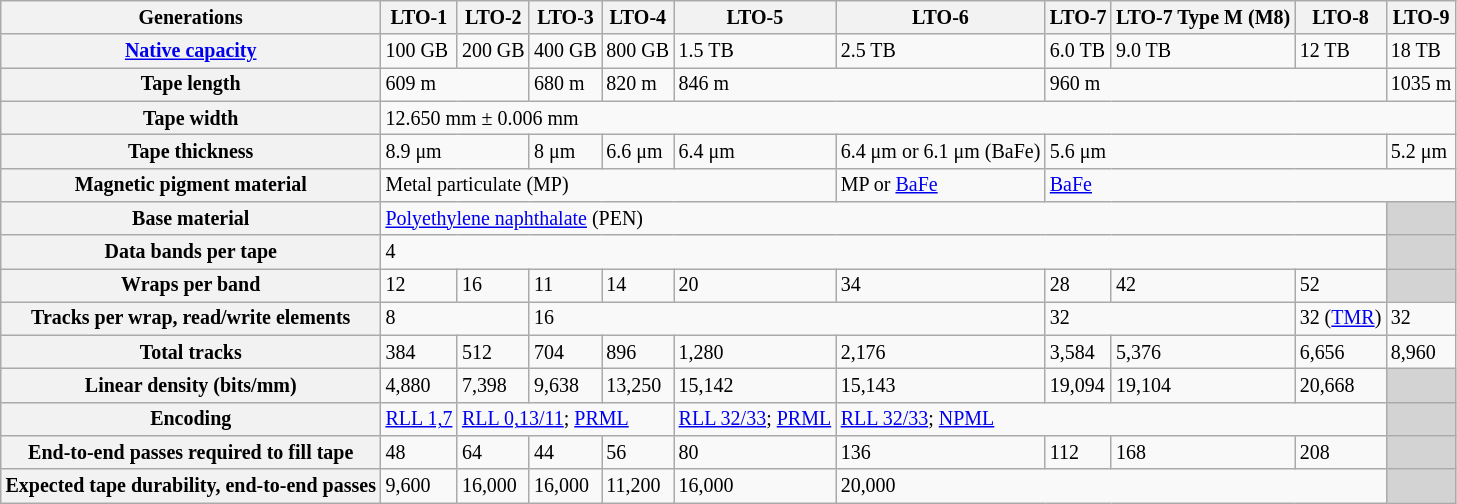<table class="wikitable" style="font-size: smaller;">
<tr>
<th scope="row">Generations</th>
<th>LTO-1</th>
<th>LTO-2</th>
<th>LTO-3</th>
<th>LTO-4</th>
<th>LTO-5 </th>
<th>LTO-6 </th>
<th>LTO-7</th>
<th>LTO-7 Type M (M8) </th>
<th>LTO-8 </th>
<th>LTO-9</th>
</tr>
<tr>
<th align=left><a href='#'>Native capacity</a></th>
<td>100 GB</td>
<td>200 GB</td>
<td>400 GB</td>
<td>800 GB</td>
<td>1.5 TB </td>
<td>2.5 TB</td>
<td>6.0 TB</td>
<td>9.0 TB</td>
<td>12 TB </td>
<td>18 TB</td>
</tr>
<tr>
<th>Tape length</th>
<td colspan=2>609 m</td>
<td>680 m</td>
<td>820 m</td>
<td colspan=2>846 m</td>
<td colspan="3">960 m</td>
<td>1035 m</td>
</tr>
<tr>
<th>Tape width</th>
<td colspan="10">12.650 mm ± 0.006 mm</td>
</tr>
<tr>
<th>Tape thickness</th>
<td colspan=2>8.9 μm</td>
<td>8 μm</td>
<td>6.6 μm</td>
<td>6.4 μm</td>
<td>6.4 μm or 6.1 μm (BaFe)</td>
<td colspan="3">5.6 μm</td>
<td>5.2 μm</td>
</tr>
<tr>
<th>Magnetic pigment material</th>
<td colspan=5>Metal particulate (MP)</td>
<td>MP or <a href='#'>BaFe</a></td>
<td colspan="4"><a href='#'>BaFe</a></td>
</tr>
<tr>
<th>Base material</th>
<td colspan="9"><a href='#'>Polyethylene naphthalate</a> (PEN)</td>
<td style="background:lightgrey"></td>
</tr>
<tr>
<th>Data bands per tape</th>
<td colspan="9">4</td>
<td style="background:lightgrey"></td>
</tr>
<tr>
<th>Wraps per band</th>
<td>12</td>
<td>16</td>
<td>11</td>
<td>14</td>
<td>20</td>
<td>34</td>
<td>28</td>
<td>42</td>
<td>52</td>
<td style="background:lightgrey"></td>
</tr>
<tr>
<th>Tracks per wrap, read/write elements</th>
<td colspan=2>8</td>
<td colspan=4>16</td>
<td colspan=2>32</td>
<td>32 (<a href='#'>TMR</a>)</td>
<td>32</td>
</tr>
<tr>
<th>Total tracks</th>
<td>384</td>
<td>512</td>
<td>704</td>
<td>896</td>
<td>1,280</td>
<td>2,176</td>
<td>3,584</td>
<td>5,376</td>
<td>6,656</td>
<td>8,960</td>
</tr>
<tr>
<th>Linear density (bits/mm)</th>
<td>4,880</td>
<td>7,398</td>
<td>9,638</td>
<td>13,250</td>
<td>15,142 </td>
<td>15,143</td>
<td>19,094</td>
<td>19,104</td>
<td>20,668</td>
<td style="background:lightgrey"></td>
</tr>
<tr>
<th>Encoding</th>
<td><a href='#'>RLL 1,7</a></td>
<td colspan=3><a href='#'>RLL 0,13/11</a>; <a href='#'>PRML</a></td>
<td><a href='#'>RLL 32/33</a>; <a href='#'>PRML</a></td>
<td colspan="4"><a href='#'>RLL 32/33</a>; <a href='#'>NPML</a></td>
<td style="background:lightgrey"></td>
</tr>
<tr>
<th>End-to-end passes required to fill tape</th>
<td>48</td>
<td>64</td>
<td>44</td>
<td>56</td>
<td>80</td>
<td>136</td>
<td>112</td>
<td>168</td>
<td>208</td>
<td style="background:lightgrey"></td>
</tr>
<tr>
<th>Expected tape durability, end-to-end passes</th>
<td>9,600</td>
<td>16,000</td>
<td>16,000</td>
<td>11,200</td>
<td>16,000 </td>
<td colspan="4">20,000</td>
<td style="background:lightgrey"></td>
</tr>
</table>
